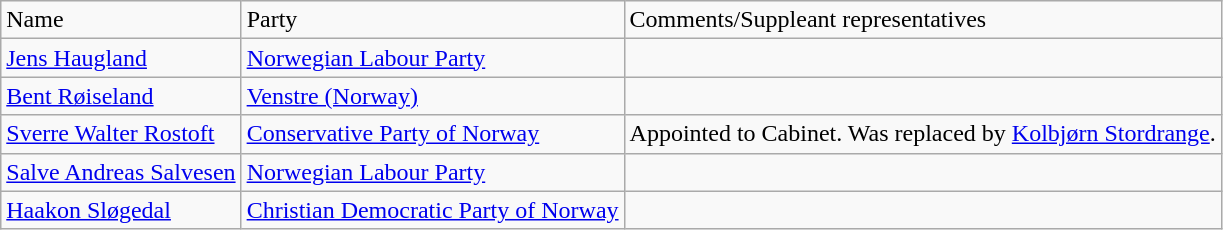<table class="wikitable">
<tr>
<td>Name</td>
<td>Party</td>
<td>Comments/Suppleant representatives</td>
</tr>
<tr>
<td><a href='#'>Jens Haugland</a></td>
<td><a href='#'>Norwegian Labour Party</a></td>
<td></td>
</tr>
<tr>
<td><a href='#'>Bent Røiseland</a></td>
<td><a href='#'>Venstre (Norway)</a></td>
<td></td>
</tr>
<tr>
<td><a href='#'>Sverre Walter Rostoft</a></td>
<td><a href='#'>Conservative Party of Norway</a></td>
<td>Appointed to Cabinet. Was replaced by <a href='#'>Kolbjørn Stordrange</a>.</td>
</tr>
<tr>
<td><a href='#'>Salve Andreas Salvesen</a></td>
<td><a href='#'>Norwegian Labour Party</a></td>
<td></td>
</tr>
<tr>
<td><a href='#'>Haakon Sløgedal</a></td>
<td><a href='#'>Christian Democratic Party of Norway</a></td>
<td></td>
</tr>
</table>
